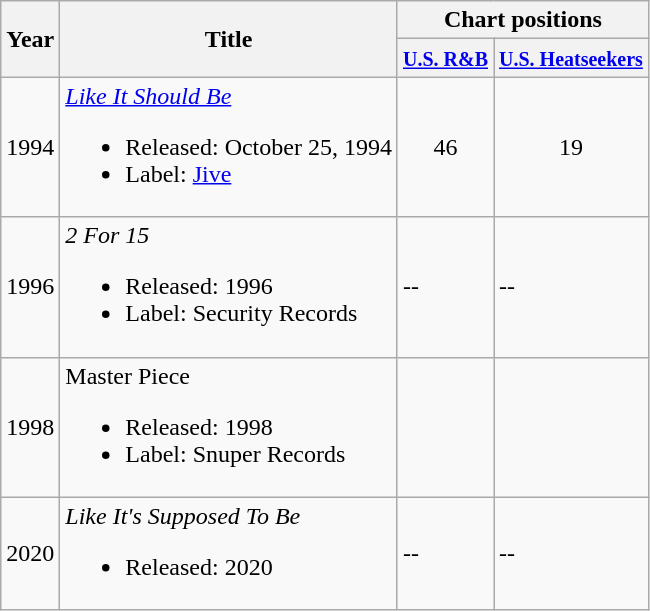<table class="wikitable">
<tr>
<th rowspan="2">Year</th>
<th rowspan="2">Title</th>
<th colspan="2">Chart positions</th>
</tr>
<tr>
<th><small><a href='#'>U.S. R&B</a></small></th>
<th><small><a href='#'>U.S. Heatseekers</a></small></th>
</tr>
<tr>
<td>1994</td>
<td><em><a href='#'>Like It Should Be</a></em><br><ul><li>Released: October 25, 1994</li><li>Label: <a href='#'>Jive</a></li></ul></td>
<td align="center">46</td>
<td align="center">19</td>
</tr>
<tr>
<td>1996</td>
<td><em>2 For 15</em><br><ul><li>Released: 1996</li><li>Label: Security Records</li></ul></td>
<td>--</td>
<td>--</td>
</tr>
<tr>
<td>1998</td>
<td>Master Piece<br><ul><li>Released: 1998</li><li>Label: Snuper Records</li></ul></td>
<td></td>
<td></td>
</tr>
<tr>
<td>2020</td>
<td><em>Like It's Supposed To Be</em><br><ul><li>Released: 2020</li></ul></td>
<td>--</td>
<td>--</td>
</tr>
</table>
